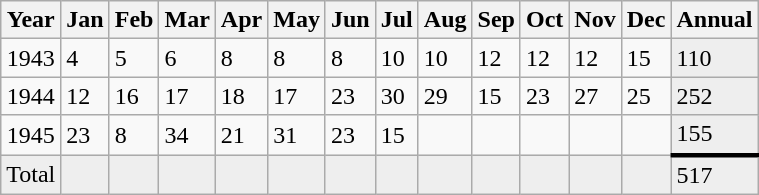<table class="wikitable">
<tr>
<th>Year</th>
<th>Jan</th>
<th>Feb</th>
<th>Mar</th>
<th>Apr</th>
<th>May</th>
<th>Jun</th>
<th>Jul</th>
<th>Aug</th>
<th>Sep</th>
<th>Oct</th>
<th>Nov</th>
<th>Dec</th>
<th>Annual</th>
</tr>
<tr>
<td style="text-align:center">1943</td>
<td>4</td>
<td>5</td>
<td>6</td>
<td>8</td>
<td>8</td>
<td>8</td>
<td>10</td>
<td>10</td>
<td>12</td>
<td>12</td>
<td>12</td>
<td>15</td>
<td style="background: #eee;">110</td>
</tr>
<tr>
<td style="text-align:center">1944</td>
<td>12</td>
<td>16</td>
<td>17</td>
<td>18</td>
<td>17</td>
<td>23</td>
<td>30</td>
<td>29</td>
<td>15</td>
<td>23</td>
<td>27</td>
<td>25</td>
<td style="background: #eee;">252</td>
</tr>
<tr>
<td style="text-align:center">1945</td>
<td>23</td>
<td>8</td>
<td>34</td>
<td>21</td>
<td>31</td>
<td>23</td>
<td>15</td>
<td></td>
<td></td>
<td></td>
<td></td>
<td></td>
<td style="background: #eee;">155</td>
</tr>
<tr style="background: #eee;">
<td style="text-align:center">Total</td>
<td></td>
<td></td>
<td></td>
<td></td>
<td></td>
<td></td>
<td></td>
<td></td>
<td></td>
<td></td>
<td></td>
<td></td>
<td style="border-top: black solid">517</td>
</tr>
</table>
